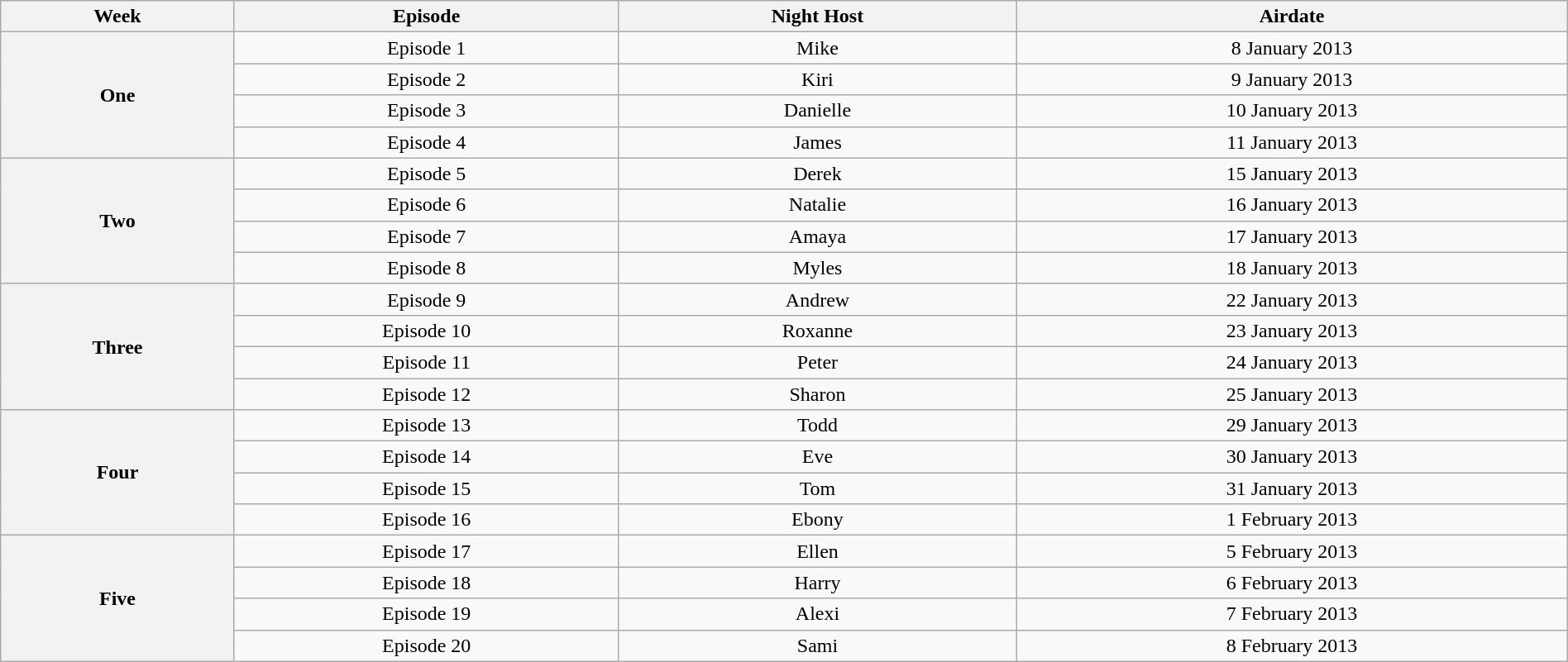<table class="wikitable" style="text-align:center; width:100%;">
<tr>
<th scope="col">Week</th>
<th scope="col">Episode</th>
<th scope="col">Night Host</th>
<th scope="col">Airdate</th>
</tr>
<tr>
<th rowspan="4">One</th>
<td>Episode 1</td>
<td>Mike</td>
<td>8 January 2013</td>
</tr>
<tr>
<td>Episode 2</td>
<td>Kiri</td>
<td>9 January 2013</td>
</tr>
<tr>
<td>Episode 3</td>
<td>Danielle</td>
<td>10 January 2013</td>
</tr>
<tr>
<td>Episode 4</td>
<td>James</td>
<td>11 January 2013</td>
</tr>
<tr>
<th rowspan="4">Two</th>
<td>Episode 5</td>
<td>Derek</td>
<td>15 January 2013</td>
</tr>
<tr>
<td>Episode 6</td>
<td>Natalie</td>
<td>16 January 2013</td>
</tr>
<tr>
<td>Episode 7</td>
<td>Amaya</td>
<td>17 January 2013</td>
</tr>
<tr>
<td>Episode 8</td>
<td>Myles</td>
<td>18 January 2013</td>
</tr>
<tr>
<th rowspan="4">Three</th>
<td>Episode 9</td>
<td>Andrew</td>
<td>22 January 2013</td>
</tr>
<tr>
<td>Episode 10</td>
<td>Roxanne</td>
<td>23 January 2013</td>
</tr>
<tr>
<td>Episode 11</td>
<td>Peter</td>
<td>24 January 2013</td>
</tr>
<tr>
<td>Episode 12</td>
<td>Sharon</td>
<td>25 January 2013</td>
</tr>
<tr>
<th rowspan="4">Four</th>
<td>Episode 13</td>
<td>Todd</td>
<td>29 January 2013</td>
</tr>
<tr>
<td>Episode 14</td>
<td>Eve</td>
<td>30 January 2013</td>
</tr>
<tr>
<td>Episode 15</td>
<td>Tom</td>
<td>31 January 2013</td>
</tr>
<tr>
<td>Episode 16</td>
<td>Ebony</td>
<td>1 February 2013</td>
</tr>
<tr>
<th rowspan="4">Five</th>
<td>Episode 17</td>
<td>Ellen</td>
<td>5 February 2013</td>
</tr>
<tr>
<td>Episode 18</td>
<td>Harry</td>
<td>6 February 2013</td>
</tr>
<tr>
<td>Episode 19</td>
<td>Alexi</td>
<td>7 February 2013</td>
</tr>
<tr>
<td>Episode 20</td>
<td>Sami</td>
<td>8 February 2013</td>
</tr>
</table>
